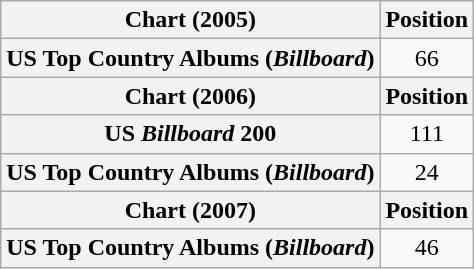<table class="wikitable plainrowheaders" style="text-align:center">
<tr>
<th scope="col">Chart (2005)</th>
<th scope="col">Position</th>
</tr>
<tr>
<th scope="row">US Top Country Albums (<em>Billboard</em>)</th>
<td>66</td>
</tr>
<tr>
<th scope="col">Chart (2006)</th>
<th scope="col">Position</th>
</tr>
<tr>
<th scope="row">US <em>Billboard</em> 200</th>
<td>111</td>
</tr>
<tr>
<th scope="row">US Top Country Albums (<em>Billboard</em>)</th>
<td>24</td>
</tr>
<tr>
<th scope="col">Chart (2007)</th>
<th scope="col">Position</th>
</tr>
<tr>
<th scope="row">US Top Country Albums (<em>Billboard</em>)</th>
<td>46</td>
</tr>
</table>
